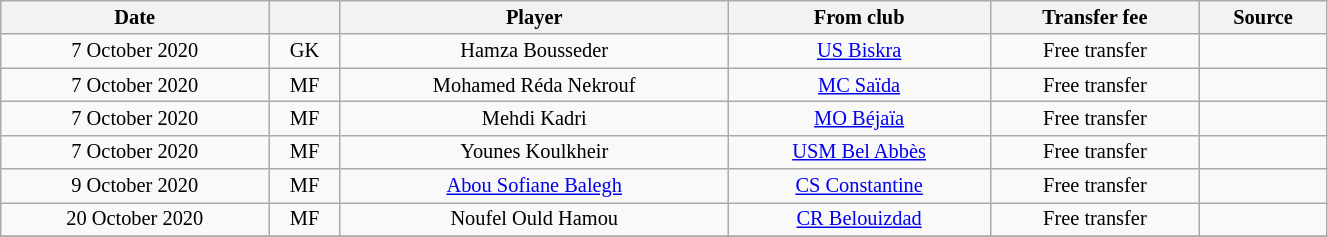<table class="wikitable sortable" style="width:70%; text-align:center; font-size:85%; text-align:centre;">
<tr>
<th>Date</th>
<th></th>
<th>Player</th>
<th>From club</th>
<th>Transfer fee</th>
<th>Source</th>
</tr>
<tr>
<td>7 October 2020</td>
<td>GK</td>
<td> Hamza Bousseder</td>
<td><a href='#'>US Biskra</a></td>
<td>Free transfer</td>
<td></td>
</tr>
<tr>
<td>7 October 2020</td>
<td>MF</td>
<td> Mohamed Réda Nekrouf</td>
<td><a href='#'>MC Saïda</a></td>
<td>Free transfer</td>
<td></td>
</tr>
<tr>
<td>7 October 2020</td>
<td>MF</td>
<td> Mehdi Kadri</td>
<td><a href='#'>MO Béjaïa</a></td>
<td>Free transfer</td>
<td></td>
</tr>
<tr>
<td>7 October 2020</td>
<td>MF</td>
<td> Younes Koulkheir</td>
<td><a href='#'>USM Bel Abbès</a></td>
<td>Free transfer</td>
<td></td>
</tr>
<tr>
<td>9 October 2020</td>
<td>MF</td>
<td> <a href='#'>Abou Sofiane Balegh</a></td>
<td><a href='#'>CS Constantine</a></td>
<td>Free transfer</td>
<td></td>
</tr>
<tr>
<td>20 October 2020</td>
<td>MF</td>
<td> Noufel Ould Hamou</td>
<td><a href='#'>CR Belouizdad</a></td>
<td>Free transfer</td>
<td></td>
</tr>
<tr>
</tr>
</table>
